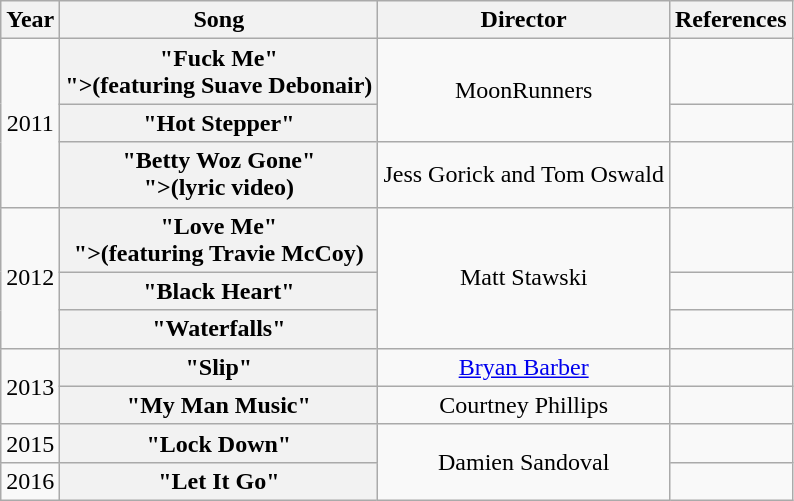<table class="wikitable plainrowheaders" style="text-align:center;" border="1">
<tr>
<th scope="col">Year</th>
<th scope="col">Song</th>
<th scope="col">Director</th>
<th scope="col">References</th>
</tr>
<tr>
<td rowspan="3">2011</td>
<th scope="row">"Fuck Me"<br><span>">(featuring Suave Debonair)</span></th>
<td rowspan="2">MoonRunners</td>
<td></td>
</tr>
<tr>
<th scope="row">"Hot Stepper"</th>
<td></td>
</tr>
<tr>
<th scope="row">"Betty Woz Gone"<br><span>">(lyric video)</span></th>
<td>Jess Gorick and Tom Oswald</td>
<td></td>
</tr>
<tr>
<td rowspan="3">2012</td>
<th scope="row">"Love Me"<br><span>">(featuring Travie McCoy)</span></th>
<td rowspan="3">Matt Stawski</td>
<td></td>
</tr>
<tr>
<th scope="row">"Black Heart"</th>
<td></td>
</tr>
<tr>
<th scope="row">"Waterfalls"</th>
<td></td>
</tr>
<tr>
<td rowspan="2">2013</td>
<th scope="row">"Slip"</th>
<td><a href='#'>Bryan Barber</a></td>
<td></td>
</tr>
<tr>
<th scope="row">"My Man Music"</th>
<td>Courtney Phillips</td>
<td></td>
</tr>
<tr>
<td>2015</td>
<th scope="row">"Lock Down"</th>
<td rowspan="2">Damien Sandoval</td>
<td></td>
</tr>
<tr>
<td>2016</td>
<th scope="row">"Let It Go"</th>
<td></td>
</tr>
</table>
